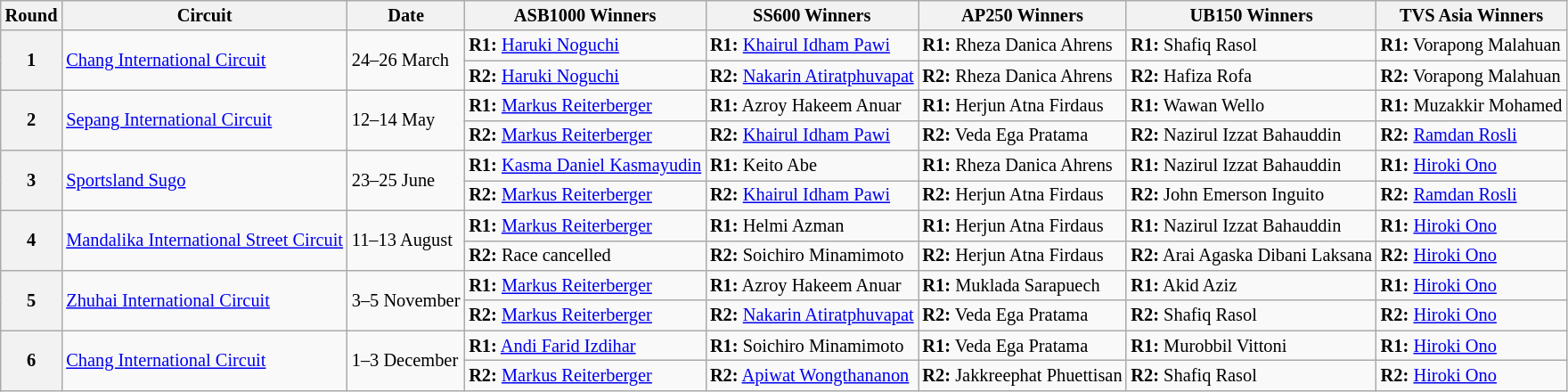<table class="wikitable" style="font-size: 85%">
<tr>
<th>Round</th>
<th>Circuit</th>
<th>Date</th>
<th>ASB1000 Winners</th>
<th>SS600 Winners</th>
<th>AP250 Winners</th>
<th>UB150 Winners</th>
<th>TVS Asia Winners</th>
</tr>
<tr>
<th rowspan=2>1</th>
<td rowspan=2> <a href='#'>Chang International Circuit</a></td>
<td rowspan=2>24–26 March</td>
<td><strong>R1:</strong>  <a href='#'>Haruki Noguchi</a></td>
<td><strong>R1:</strong>  <a href='#'>Khairul Idham Pawi</a></td>
<td><strong>R1:</strong>  Rheza Danica Ahrens</td>
<td><strong>R1:</strong>  Shafiq Rasol</td>
<td><strong>R1:</strong>  Vorapong Malahuan</td>
</tr>
<tr>
<td><strong>R2:</strong>  <a href='#'>Haruki Noguchi</a></td>
<td><strong>R2:</strong>  <a href='#'>Nakarin Atiratphuvapat</a></td>
<td><strong>R2:</strong>  Rheza Danica Ahrens</td>
<td><strong>R2:</strong>  Hafiza Rofa</td>
<td><strong>R2:</strong>  Vorapong Malahuan</td>
</tr>
<tr>
<th rowspan=2>2</th>
<td rowspan=2> <a href='#'>Sepang International Circuit</a></td>
<td rowspan=2>12–14 May</td>
<td><strong>R1:</strong>  <a href='#'>Markus Reiterberger</a></td>
<td><strong>R1:</strong>  Azroy Hakeem Anuar</td>
<td><strong>R1:</strong>  Herjun Atna Firdaus</td>
<td><strong>R1:</strong>  Wawan Wello</td>
<td><strong>R1:</strong>  Muzakkir Mohamed</td>
</tr>
<tr>
<td><strong>R2:</strong>  <a href='#'>Markus Reiterberger</a></td>
<td><strong>R2:</strong>  <a href='#'>Khairul Idham Pawi</a></td>
<td><strong>R2:</strong>  Veda Ega Pratama</td>
<td><strong>R2:</strong>  Nazirul Izzat Bahauddin</td>
<td><strong>R2:</strong>  <a href='#'>Ramdan Rosli</a></td>
</tr>
<tr>
<th rowspan=2>3</th>
<td rowspan=2> <a href='#'>Sportsland Sugo</a></td>
<td rowspan=2>23–25 June</td>
<td><strong>R1:</strong>  <a href='#'>Kasma Daniel Kasmayudin</a></td>
<td><strong>R1:</strong>  Keito Abe</td>
<td><strong>R1:</strong>  Rheza Danica Ahrens</td>
<td><strong>R1:</strong>  Nazirul Izzat Bahauddin</td>
<td><strong>R1:</strong>  <a href='#'>Hiroki Ono</a></td>
</tr>
<tr>
<td><strong>R2:</strong>  <a href='#'>Markus Reiterberger</a></td>
<td><strong>R2:</strong>  <a href='#'>Khairul Idham Pawi</a></td>
<td><strong>R2:</strong>  Herjun Atna Firdaus</td>
<td><strong>R2:</strong>  John Emerson Inguito</td>
<td><strong>R2:</strong>  <a href='#'>Ramdan Rosli</a></td>
</tr>
<tr>
<th rowspan=2>4</th>
<td rowspan=2> <a href='#'>Mandalika International Street Circuit</a></td>
<td rowspan=2>11–13 August</td>
<td><strong>R1:</strong>  <a href='#'>Markus Reiterberger</a></td>
<td><strong>R1:</strong>  Helmi Azman</td>
<td><strong>R1:</strong>  Herjun Atna Firdaus</td>
<td><strong>R1:</strong>  Nazirul Izzat Bahauddin</td>
<td><strong>R1:</strong>  <a href='#'>Hiroki Ono</a></td>
</tr>
<tr>
<td><strong>R2:</strong> Race cancelled</td>
<td><strong>R2:</strong>  Soichiro Minamimoto</td>
<td><strong>R2:</strong>  Herjun Atna Firdaus</td>
<td><strong>R2:</strong>  Arai Agaska Dibani Laksana</td>
<td><strong>R2:</strong>  <a href='#'>Hiroki Ono</a></td>
</tr>
<tr>
<th rowspan=2>5</th>
<td rowspan=2> <a href='#'>Zhuhai International Circuit</a></td>
<td rowspan=2>3–5 November</td>
<td><strong>R1:</strong>  <a href='#'>Markus Reiterberger</a></td>
<td><strong>R1:</strong>  Azroy Hakeem Anuar</td>
<td><strong>R1:</strong>  Muklada Sarapuech</td>
<td><strong>R1:</strong>  Akid Aziz</td>
<td><strong>R1:</strong>  <a href='#'>Hiroki Ono</a></td>
</tr>
<tr>
<td><strong>R2:</strong>  <a href='#'>Markus Reiterberger</a></td>
<td><strong>R2:</strong>  <a href='#'>Nakarin Atiratphuvapat</a></td>
<td><strong>R2:</strong>  Veda Ega Pratama</td>
<td><strong>R2:</strong>  Shafiq Rasol</td>
<td><strong>R2:</strong>  <a href='#'>Hiroki Ono</a></td>
</tr>
<tr>
<th rowspan=2>6</th>
<td rowspan=2> <a href='#'>Chang International Circuit</a></td>
<td rowspan=2>1–3 December</td>
<td><strong>R1:</strong>  <a href='#'>Andi Farid Izdihar</a></td>
<td><strong>R1:</strong>  Soichiro Minamimoto</td>
<td><strong>R1:</strong>  Veda Ega Pratama</td>
<td><strong>R1:</strong>  Murobbil Vittoni</td>
<td><strong>R1:</strong>  <a href='#'>Hiroki Ono</a></td>
</tr>
<tr>
<td><strong>R2:</strong>  <a href='#'>Markus Reiterberger</a></td>
<td><strong>R2:</strong>  <a href='#'>Apiwat Wongthananon</a></td>
<td><strong>R2:</strong>  Jakkreephat Phuettisan</td>
<td><strong>R2:</strong>  Shafiq Rasol</td>
<td><strong>R2:</strong>  <a href='#'>Hiroki Ono</a></td>
</tr>
</table>
